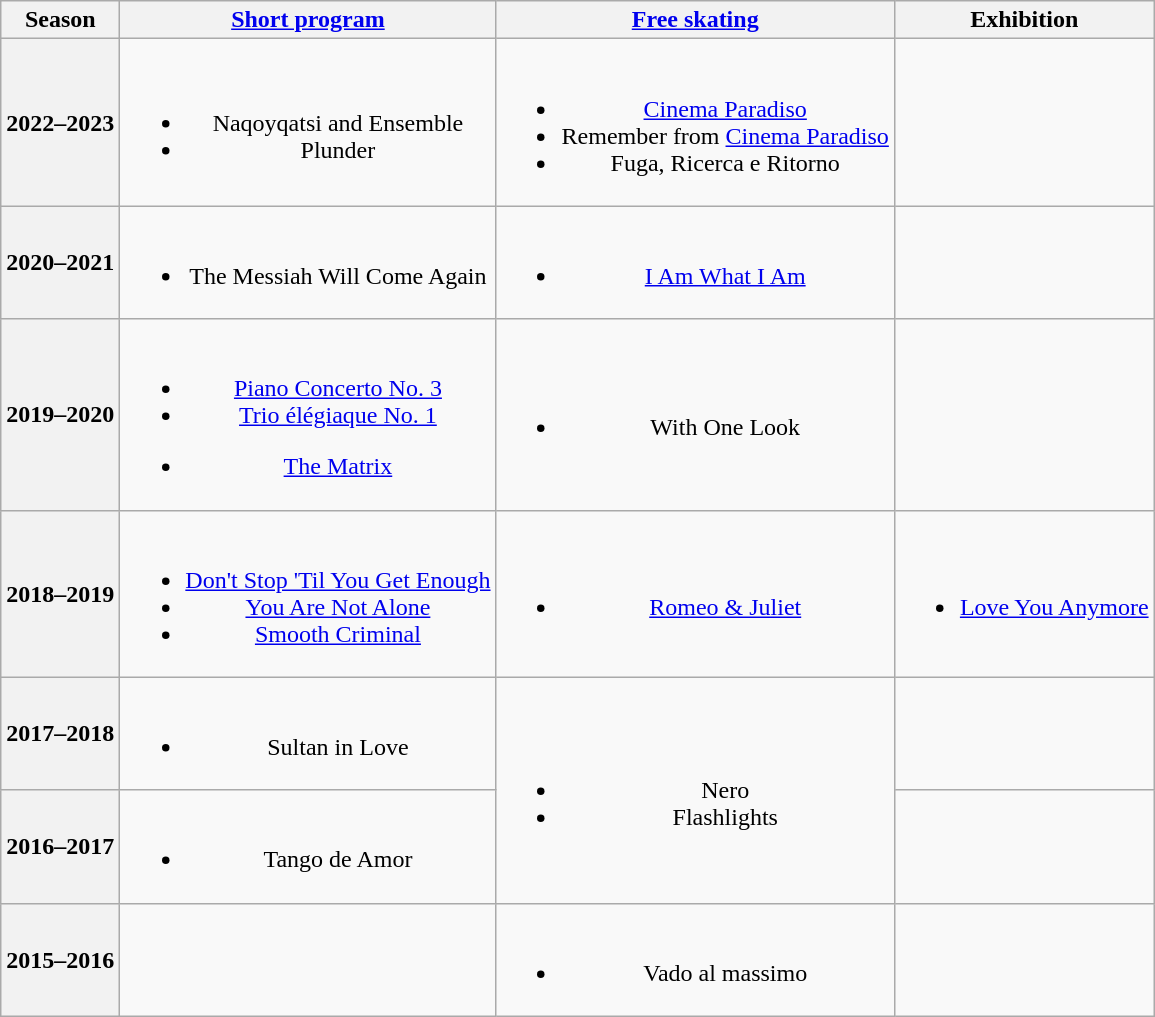<table class=wikitable style=text-align:center>
<tr>
<th>Season</th>
<th><a href='#'>Short program</a></th>
<th><a href='#'>Free skating</a></th>
<th>Exhibition</th>
</tr>
<tr>
<th>2022–2023</th>
<td><br><ul><li>Naqoyqatsi and Ensemble<br></li><li>Plunder<br></li></ul></td>
<td><br><ul><li><a href='#'>Cinema Paradiso</a><br></li><li>Remember from <a href='#'>Cinema Paradiso</a><br></li><li>Fuga, Ricerca e Ritorno<br></li></ul></td>
<td></td>
</tr>
<tr>
<th>2020–2021</th>
<td><br><ul><li>The Messiah Will Come Again<br></li></ul></td>
<td><br><ul><li><a href='#'>I Am What I Am</a><br></li></ul></td>
<td></td>
</tr>
<tr>
<th>2019–2020<br></th>
<td><br><ul><li><a href='#'>Piano Concerto No. 3</a></li><li><a href='#'>Trio élégiaque No. 1</a><br></li></ul><ul><li><a href='#'>The Matrix</a><br></li></ul></td>
<td><br><ul><li>With One Look<br></li></ul></td>
<td></td>
</tr>
<tr>
<th>2018–2019<br></th>
<td><br><ul><li><a href='#'>Don't Stop 'Til You Get Enough</a></li><li><a href='#'>You Are Not Alone</a></li><li><a href='#'>Smooth Criminal</a><br></li></ul></td>
<td><br><ul><li><a href='#'>Romeo & Juliet</a><br></li></ul></td>
<td><br><ul><li><a href='#'>Love You Anymore</a><br></li></ul></td>
</tr>
<tr>
<th>2017–2018<br></th>
<td><br><ul><li>Sultan in Love<br></li></ul></td>
<td rowspan=2><br><ul><li>Nero<br></li><li>Flashlights<br></li></ul></td>
<td></td>
</tr>
<tr>
<th>2016–2017</th>
<td><br><ul><li>Tango de Amor<br></li></ul></td>
<td></td>
</tr>
<tr>
<th>2015–2016</th>
<td></td>
<td><br><ul><li>Vado al massimo<br></li></ul></td>
<td></td>
</tr>
</table>
